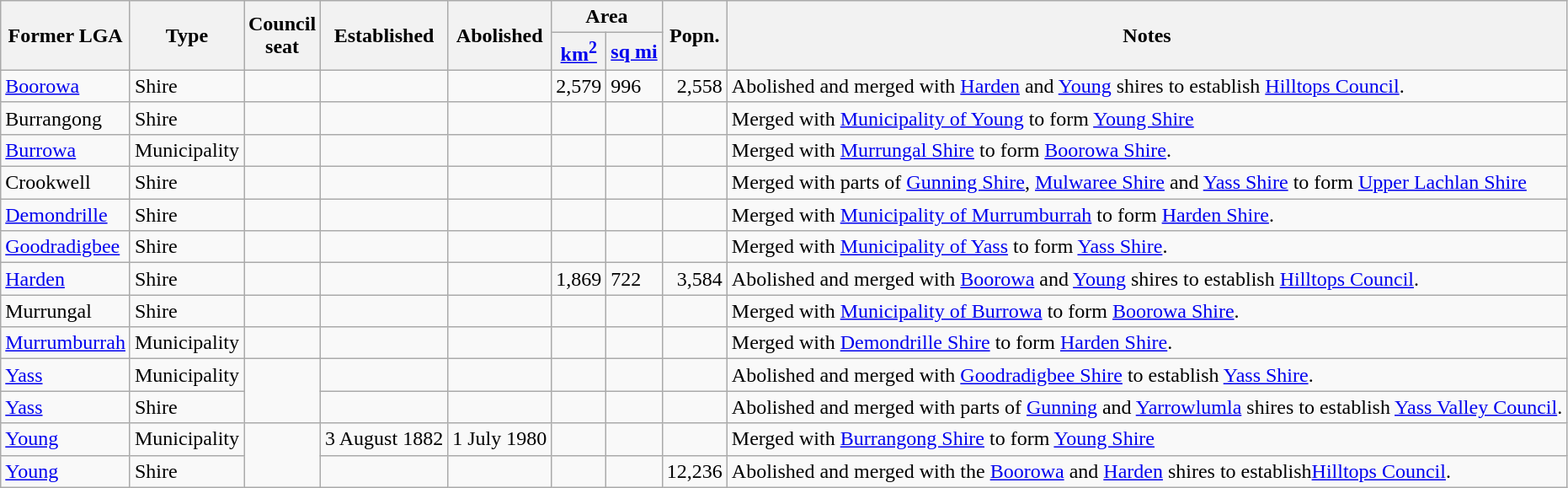<table class="wikitable sortable">
<tr>
<th rowspan="2">Former LGA</th>
<th rowspan="2">Type</th>
<th rowspan="2">Council<br>seat</th>
<th rowspan="2">Established</th>
<th rowspan="2">Abolished</th>
<th colspan="2">Area</th>
<th rowspan="2">Popn.<br></th>
<th rowspan="2">Notes</th>
</tr>
<tr>
<th><a href='#'>km<sup>2</sup></a></th>
<th><a href='#'>sq mi</a></th>
</tr>
<tr>
<td><a href='#'>Boorowa</a></td>
<td>Shire</td>
<td></td>
<td></td>
<td></td>
<td>2,579</td>
<td>996</td>
<td align="right">2,558<br></td>
<td>Abolished and merged with <a href='#'>Harden</a> and <a href='#'>Young</a> shires to establish <a href='#'>Hilltops Council</a>.</td>
</tr>
<tr>
<td>Burrangong</td>
<td>Shire</td>
<td></td>
<td></td>
<td></td>
<td></td>
<td></td>
<td align="right"></td>
<td>Merged with <a href='#'>Municipality of Young</a> to form <a href='#'>Young Shire</a></td>
</tr>
<tr>
<td><a href='#'>Burrowa</a></td>
<td>Municipality</td>
<td></td>
<td></td>
<td></td>
<td></td>
<td></td>
<td align="right"></td>
<td>Merged with <a href='#'>Murrungal Shire</a> to form <a href='#'>Boorowa Shire</a>.</td>
</tr>
<tr>
<td>Crookwell</td>
<td>Shire</td>
<td></td>
<td></td>
<td></td>
<td></td>
<td></td>
<td align="right"></td>
<td>Merged with parts of <a href='#'>Gunning Shire</a>, <a href='#'>Mulwaree Shire</a> and <a href='#'>Yass Shire</a> to form <a href='#'>Upper Lachlan Shire</a></td>
</tr>
<tr>
<td><a href='#'>Demondrille</a></td>
<td>Shire</td>
<td></td>
<td></td>
<td></td>
<td></td>
<td></td>
<td align="right"></td>
<td>Merged with <a href='#'>Municipality of Murrumburrah</a> to form <a href='#'>Harden Shire</a>.</td>
</tr>
<tr>
<td><a href='#'>Goodradigbee</a></td>
<td>Shire</td>
<td></td>
<td></td>
<td></td>
<td></td>
<td></td>
<td align="right"></td>
<td>Merged with <a href='#'>Municipality of Yass</a> to form <a href='#'>Yass Shire</a>.</td>
</tr>
<tr>
<td><a href='#'>Harden</a></td>
<td>Shire</td>
<td></td>
<td></td>
<td></td>
<td>1,869</td>
<td>722</td>
<td align="right">3,584<br></td>
<td>Abolished and merged with <a href='#'>Boorowa</a> and <a href='#'>Young</a> shires to establish <a href='#'>Hilltops Council</a>.</td>
</tr>
<tr>
<td>Murrungal</td>
<td>Shire</td>
<td></td>
<td></td>
<td></td>
<td></td>
<td></td>
<td align="right"></td>
<td>Merged with <a href='#'>Municipality of Burrowa</a> to form <a href='#'>Boorowa Shire</a>.</td>
</tr>
<tr>
<td><a href='#'>Murrumburrah</a></td>
<td>Municipality</td>
<td></td>
<td></td>
<td></td>
<td></td>
<td></td>
<td align="right"></td>
<td>Merged with <a href='#'>Demondrille Shire</a> to form <a href='#'>Harden Shire</a>.</td>
</tr>
<tr>
<td><a href='#'>Yass</a></td>
<td>Municipality</td>
<td rowspan="2"></td>
<td></td>
<td></td>
<td></td>
<td></td>
<td align="right"></td>
<td>Abolished and merged with <a href='#'>Goodradigbee Shire</a> to establish <a href='#'>Yass Shire</a>.</td>
</tr>
<tr>
<td><a href='#'>Yass</a></td>
<td>Shire</td>
<td></td>
<td></td>
<td></td>
<td></td>
<td align="right"></td>
<td>Abolished and merged with parts of <a href='#'>Gunning</a> and <a href='#'>Yarrowlumla</a> shires to establish <a href='#'>Yass Valley Council</a>.</td>
</tr>
<tr>
<td><a href='#'>Young</a></td>
<td>Municipality</td>
<td rowspan="2"></td>
<td>3 August 1882 </td>
<td>1 July 1980</td>
<td></td>
<td></td>
<td align="right"></td>
<td>Merged with <a href='#'>Burrangong Shire</a> to form <a href='#'>Young Shire</a></td>
</tr>
<tr>
<td><a href='#'>Young</a></td>
<td>Shire</td>
<td></td>
<td></td>
<td></td>
<td></td>
<td align="right">12,236<br></td>
<td>Abolished and merged with the <a href='#'>Boorowa</a> and <a href='#'>Harden</a> shires to establish<a href='#'>Hilltops Council</a>.</td>
</tr>
</table>
